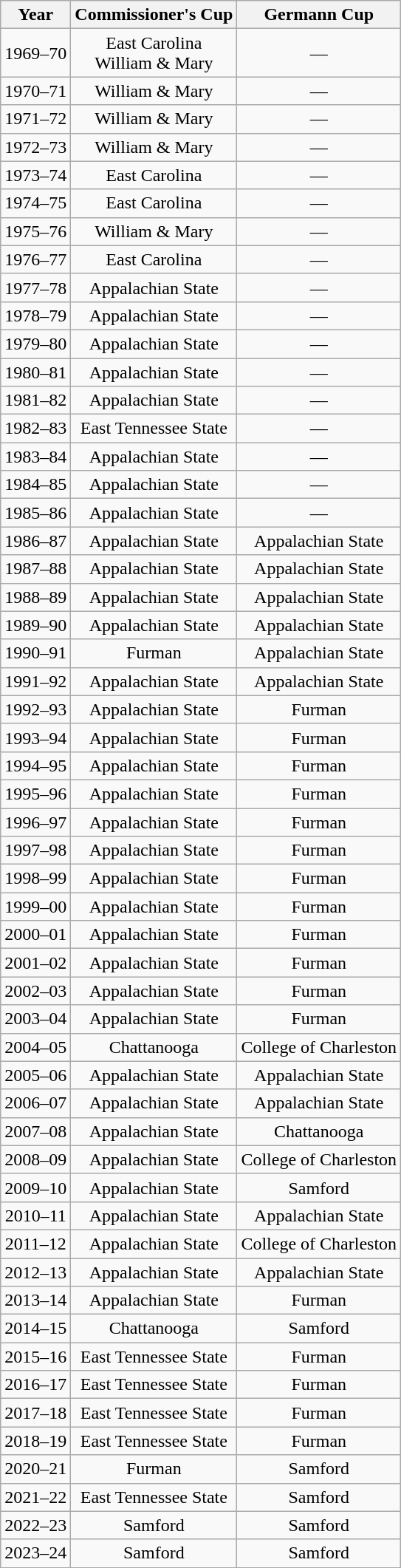<table class="wikitable" style="text-align: center;">
<tr>
<th>Year</th>
<th>Commissioner's Cup</th>
<th>Germann Cup</th>
</tr>
<tr>
<td>1969–70</td>
<td>East Carolina<br>William & Mary</td>
<td>—</td>
</tr>
<tr>
<td>1970–71</td>
<td>William & Mary</td>
<td>—</td>
</tr>
<tr>
<td>1971–72</td>
<td>William & Mary</td>
<td>—</td>
</tr>
<tr>
<td>1972–73</td>
<td>William & Mary</td>
<td>—</td>
</tr>
<tr>
<td>1973–74</td>
<td>East Carolina</td>
<td>—</td>
</tr>
<tr>
<td>1974–75</td>
<td>East Carolina</td>
<td>—</td>
</tr>
<tr>
<td>1975–76</td>
<td>William & Mary</td>
<td>—</td>
</tr>
<tr>
<td>1976–77</td>
<td>East Carolina</td>
<td>—</td>
</tr>
<tr>
<td>1977–78</td>
<td>Appalachian State</td>
<td>—</td>
</tr>
<tr>
<td>1978–79</td>
<td>Appalachian State</td>
<td>—</td>
</tr>
<tr>
<td>1979–80</td>
<td>Appalachian State</td>
<td>—</td>
</tr>
<tr>
<td>1980–81</td>
<td>Appalachian State</td>
<td>—</td>
</tr>
<tr>
<td>1981–82</td>
<td>Appalachian State</td>
<td>—</td>
</tr>
<tr>
<td>1982–83</td>
<td>East Tennessee State</td>
<td>—</td>
</tr>
<tr>
<td>1983–84</td>
<td>Appalachian State</td>
<td>—</td>
</tr>
<tr>
<td>1984–85</td>
<td>Appalachian State</td>
<td>—</td>
</tr>
<tr>
<td>1985–86</td>
<td>Appalachian State</td>
<td>—</td>
</tr>
<tr>
<td>1986–87</td>
<td>Appalachian State</td>
<td>Appalachian State</td>
</tr>
<tr>
<td>1987–88</td>
<td>Appalachian State</td>
<td>Appalachian State</td>
</tr>
<tr>
<td>1988–89</td>
<td>Appalachian State</td>
<td>Appalachian State</td>
</tr>
<tr>
<td>1989–90</td>
<td>Appalachian State</td>
<td>Appalachian State</td>
</tr>
<tr>
<td>1990–91</td>
<td>Furman</td>
<td>Appalachian State</td>
</tr>
<tr>
<td>1991–92</td>
<td>Appalachian State</td>
<td>Appalachian State</td>
</tr>
<tr>
<td>1992–93</td>
<td>Appalachian State</td>
<td>Furman</td>
</tr>
<tr>
<td>1993–94</td>
<td>Appalachian State</td>
<td>Furman</td>
</tr>
<tr>
<td>1994–95</td>
<td>Appalachian State</td>
<td>Furman</td>
</tr>
<tr>
<td>1995–96</td>
<td>Appalachian State</td>
<td>Furman</td>
</tr>
<tr>
<td>1996–97</td>
<td>Appalachian State</td>
<td>Furman</td>
</tr>
<tr>
<td>1997–98</td>
<td>Appalachian State</td>
<td>Furman</td>
</tr>
<tr>
<td>1998–99</td>
<td>Appalachian State</td>
<td>Furman</td>
</tr>
<tr>
<td>1999–00</td>
<td>Appalachian State</td>
<td>Furman</td>
</tr>
<tr>
<td>2000–01</td>
<td>Appalachian State</td>
<td>Furman</td>
</tr>
<tr>
<td>2001–02</td>
<td>Appalachian State</td>
<td>Furman</td>
</tr>
<tr>
<td>2002–03</td>
<td>Appalachian State</td>
<td>Furman</td>
</tr>
<tr>
<td>2003–04</td>
<td>Appalachian State</td>
<td>Furman</td>
</tr>
<tr>
<td>2004–05</td>
<td>Chattanooga</td>
<td>College of Charleston</td>
</tr>
<tr>
<td>2005–06</td>
<td>Appalachian State</td>
<td>Appalachian State</td>
</tr>
<tr>
<td>2006–07</td>
<td>Appalachian State</td>
<td>Appalachian State</td>
</tr>
<tr>
<td>2007–08</td>
<td>Appalachian State</td>
<td>Chattanooga</td>
</tr>
<tr>
<td>2008–09</td>
<td>Appalachian State</td>
<td>College of Charleston</td>
</tr>
<tr>
<td>2009–10</td>
<td>Appalachian State</td>
<td>Samford</td>
</tr>
<tr>
<td>2010–11</td>
<td>Appalachian State</td>
<td>Appalachian State</td>
</tr>
<tr>
<td>2011–12</td>
<td>Appalachian State</td>
<td>College of Charleston</td>
</tr>
<tr>
<td>2012–13</td>
<td>Appalachian State</td>
<td>Appalachian State</td>
</tr>
<tr>
<td>2013–14</td>
<td>Appalachian State</td>
<td>Furman</td>
</tr>
<tr>
<td>2014–15</td>
<td>Chattanooga</td>
<td>Samford</td>
</tr>
<tr>
<td>2015–16</td>
<td>East Tennessee State</td>
<td>Furman</td>
</tr>
<tr>
<td>2016–17</td>
<td>East Tennessee State</td>
<td>Furman</td>
</tr>
<tr>
<td>2017–18</td>
<td>East Tennessee State</td>
<td>Furman</td>
</tr>
<tr>
<td>2018–19</td>
<td>East Tennessee State</td>
<td>Furman</td>
</tr>
<tr>
<td>2020–21</td>
<td>Furman</td>
<td>Samford</td>
</tr>
<tr>
<td>2021–22</td>
<td>East Tennessee State</td>
<td>Samford</td>
</tr>
<tr>
<td>2022–23</td>
<td>Samford</td>
<td>Samford</td>
</tr>
<tr>
<td>2023–24</td>
<td>Samford</td>
<td>Samford</td>
</tr>
</table>
